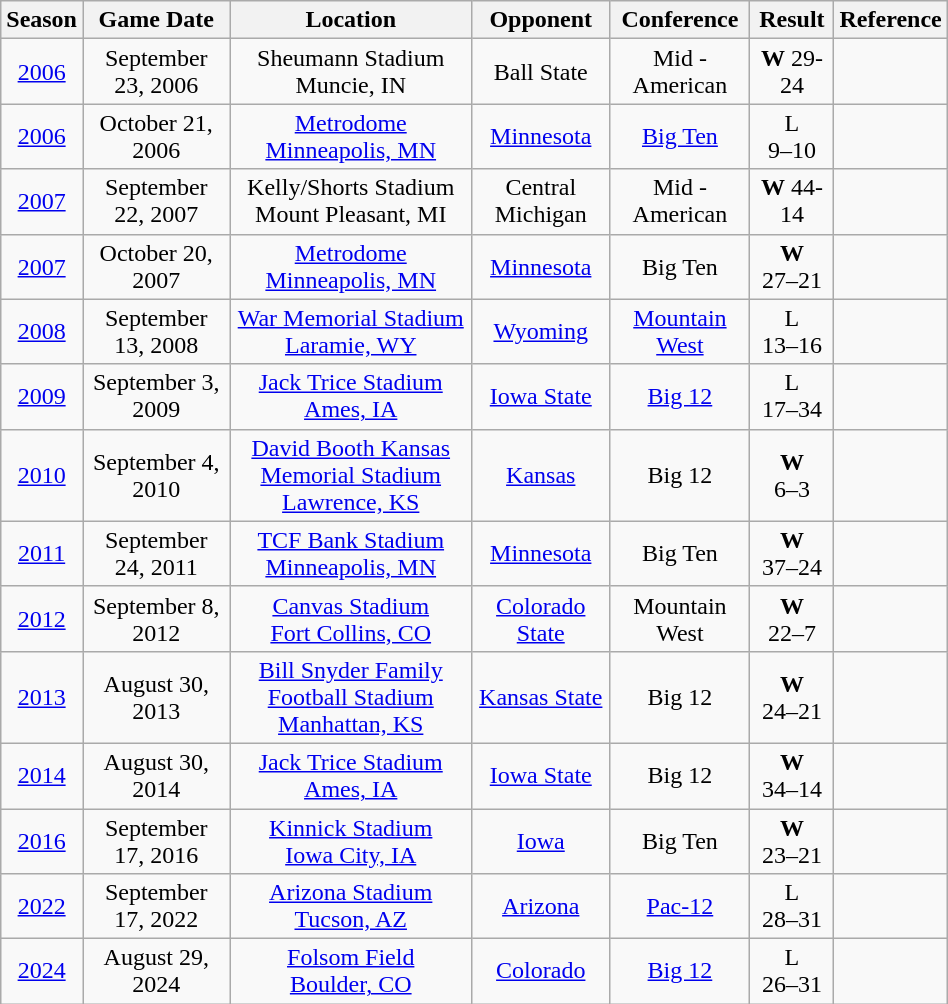<table class="wikitable" style="text-align:center; width:50%;">
<tr>
<th>Season</th>
<th>Game Date</th>
<th>Location</th>
<th>Opponent</th>
<th>Conference</th>
<th>Result</th>
<th>Reference</th>
</tr>
<tr>
<td><a href='#'>2006</a></td>
<td>September 23, 2006</td>
<td>Sheumann Stadium Muncie, IN</td>
<td>Ball State</td>
<td>Mid -American</td>
<td><strong>W</strong> 29-24</td>
<td></td>
</tr>
<tr>
<td><a href='#'>2006</a></td>
<td>October 21, 2006</td>
<td><a href='#'>Metrodome</a><br><a href='#'>Minneapolis, MN</a></td>
<td><a href='#'>Minnesota</a></td>
<td><a href='#'>Big Ten</a></td>
<td>L<br>9–10</td>
<td></td>
</tr>
<tr>
<td><a href='#'>2007</a></td>
<td>September 22, 2007</td>
<td>Kelly/Shorts Stadium Mount Pleasant, MI</td>
<td>Central Michigan</td>
<td>Mid -American</td>
<td><strong>W</strong> 44-14</td>
<td></td>
</tr>
<tr>
<td><a href='#'>2007</a></td>
<td>October 20, 2007</td>
<td><a href='#'>Metrodome</a><br><a href='#'>Minneapolis, MN</a></td>
<td><a href='#'>Minnesota</a></td>
<td>Big Ten</td>
<td><strong>W</strong><br>27–21</td>
<td></td>
</tr>
<tr>
<td><a href='#'>2008</a></td>
<td>September 13, 2008</td>
<td><a href='#'>War Memorial Stadium</a><br><a href='#'>Laramie, WY</a></td>
<td><a href='#'>Wyoming</a></td>
<td><a href='#'>Mountain West</a></td>
<td>L<br>13–16</td>
<td></td>
</tr>
<tr>
<td><a href='#'>2009</a></td>
<td>September 3, 2009</td>
<td><a href='#'>Jack Trice Stadium</a><br><a href='#'>Ames, IA</a></td>
<td><a href='#'>Iowa State</a></td>
<td><a href='#'>Big 12</a></td>
<td>L<br>17–34</td>
<td></td>
</tr>
<tr>
<td><a href='#'>2010</a></td>
<td>September 4, 2010</td>
<td><a href='#'>David Booth Kansas Memorial Stadium</a><br><a href='#'>Lawrence, KS</a></td>
<td><a href='#'>Kansas</a></td>
<td>Big 12</td>
<td><strong>W</strong><br>6–3</td>
<td></td>
</tr>
<tr>
<td><a href='#'>2011</a></td>
<td>September 24, 2011</td>
<td><a href='#'>TCF Bank Stadium</a><br><a href='#'>Minneapolis, MN</a></td>
<td><a href='#'>Minnesota</a></td>
<td>Big Ten</td>
<td><strong>W</strong><br>37–24</td>
<td></td>
</tr>
<tr>
<td><a href='#'>2012</a></td>
<td>September 8, 2012</td>
<td><a href='#'>Canvas Stadium</a><br><a href='#'>Fort Collins, CO</a></td>
<td><a href='#'>Colorado State</a></td>
<td>Mountain West</td>
<td><strong>W</strong><br>22–7</td>
<td></td>
</tr>
<tr>
<td><a href='#'>2013</a></td>
<td>August 30, 2013</td>
<td><a href='#'>Bill Snyder Family Football Stadium</a><br><a href='#'>Manhattan, KS</a></td>
<td><a href='#'>Kansas State</a></td>
<td>Big 12</td>
<td><strong>W</strong><br>24–21</td>
<td></td>
</tr>
<tr>
<td><a href='#'>2014</a></td>
<td>August 30, 2014</td>
<td><a href='#'>Jack Trice Stadium</a><br><a href='#'>Ames, IA</a></td>
<td><a href='#'>Iowa State</a></td>
<td>Big 12</td>
<td><strong>W</strong><br>34–14</td>
<td></td>
</tr>
<tr>
<td><a href='#'>2016</a></td>
<td>September 17, 2016</td>
<td><a href='#'>Kinnick Stadium</a><br><a href='#'>Iowa City, IA</a></td>
<td><a href='#'>Iowa</a></td>
<td>Big Ten</td>
<td><strong>W</strong><br>23–21</td>
<td></td>
</tr>
<tr>
<td><a href='#'>2022</a></td>
<td>September 17, 2022</td>
<td><a href='#'>Arizona Stadium</a><br><a href='#'>Tucson, AZ</a></td>
<td><a href='#'>Arizona</a></td>
<td><a href='#'>Pac-12</a></td>
<td>L<br>28–31</td>
<td></td>
</tr>
<tr>
<td><a href='#'>2024</a></td>
<td>August 29, 2024</td>
<td><a href='#'>Folsom Field</a><br><a href='#'>Boulder, CO</a></td>
<td><a href='#'>Colorado</a></td>
<td><a href='#'>Big 12</a></td>
<td>L<br>26–31</td>
<td></td>
</tr>
</table>
